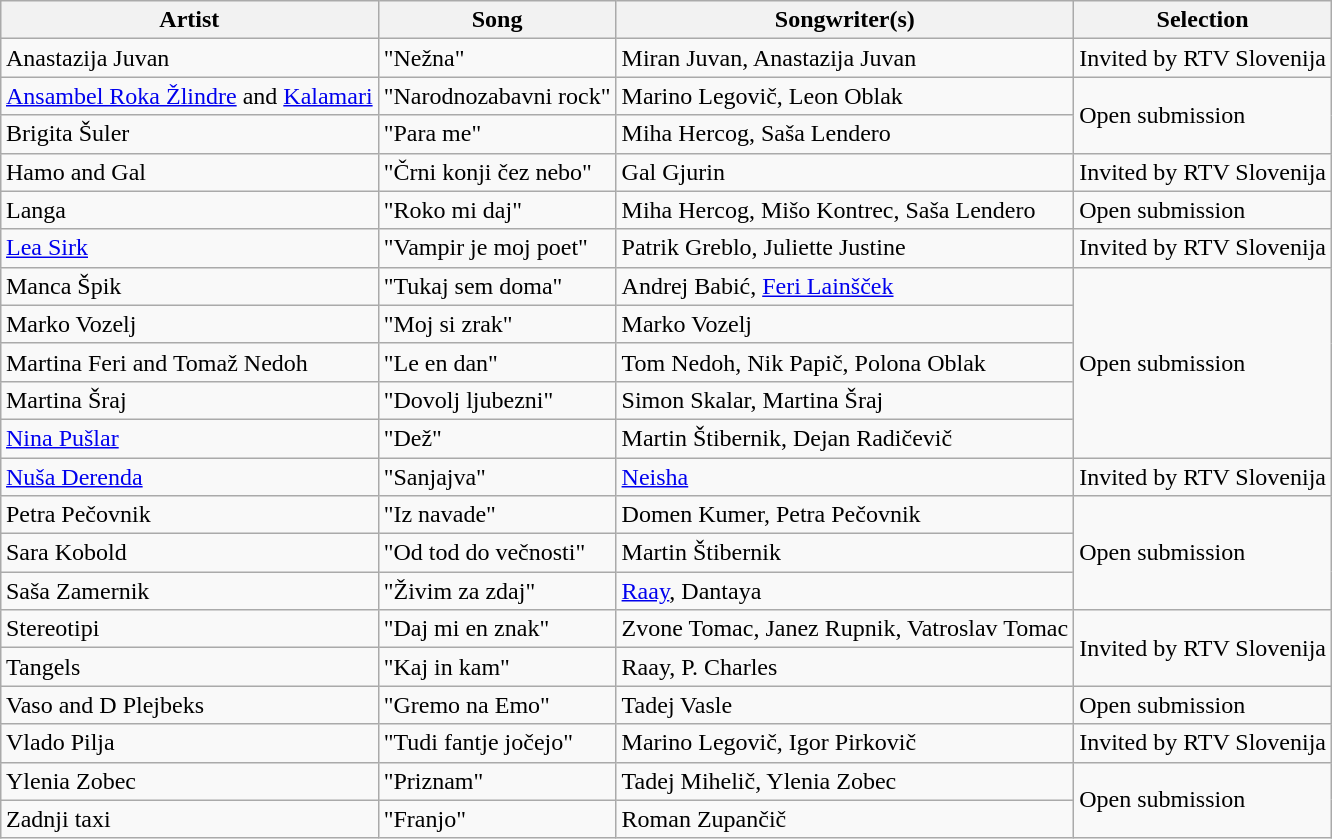<table class="sortable wikitable" style="margin: 1em auto 1em auto">
<tr>
<th>Artist</th>
<th>Song</th>
<th>Songwriter(s)</th>
<th>Selection</th>
</tr>
<tr>
<td>Anastazija Juvan</td>
<td>"Nežna"</td>
<td>Miran Juvan, Anastazija Juvan</td>
<td>Invited by RTV Slovenija</td>
</tr>
<tr>
<td><a href='#'>Ansambel Roka Žlindre</a> and <a href='#'>Kalamari</a></td>
<td>"Narodnozabavni rock"</td>
<td>Marino Legovič, Leon Oblak</td>
<td rowspan="2">Open submission</td>
</tr>
<tr>
<td>Brigita Šuler</td>
<td>"Para me"</td>
<td>Miha Hercog, Saša Lendero</td>
</tr>
<tr>
<td>Hamo and Gal</td>
<td>"Črni konji čez nebo"</td>
<td>Gal Gjurin</td>
<td>Invited by RTV Slovenija</td>
</tr>
<tr>
<td>Langa</td>
<td>"Roko mi daj"</td>
<td>Miha Hercog, Mišo Kontrec, Saša Lendero</td>
<td>Open submission</td>
</tr>
<tr>
<td><a href='#'>Lea Sirk</a></td>
<td>"Vampir je moj poet"</td>
<td>Patrik Greblo, Juliette Justine</td>
<td>Invited by RTV Slovenija</td>
</tr>
<tr>
<td>Manca Špik</td>
<td>"Tukaj sem doma"</td>
<td>Andrej Babić, <a href='#'>Feri Lainšček</a></td>
<td rowspan="5">Open submission</td>
</tr>
<tr>
<td>Marko Vozelj</td>
<td>"Moj si zrak"</td>
<td>Marko Vozelj</td>
</tr>
<tr>
<td>Martina Feri and Tomaž Nedoh</td>
<td>"Le en dan"</td>
<td>Tom Nedoh, Nik Papič, Polona Oblak</td>
</tr>
<tr>
<td>Martina Šraj</td>
<td>"Dovolj ljubezni"</td>
<td>Simon Skalar, Martina Šraj</td>
</tr>
<tr>
<td><a href='#'>Nina Pušlar</a></td>
<td>"Dež"</td>
<td>Martin Štibernik, Dejan Radičevič</td>
</tr>
<tr>
<td><a href='#'>Nuša Derenda</a></td>
<td>"Sanjajva"</td>
<td><a href='#'>Neisha</a></td>
<td>Invited by RTV Slovenija</td>
</tr>
<tr>
<td>Petra Pečovnik</td>
<td>"Iz navade"</td>
<td>Domen Kumer, Petra Pečovnik</td>
<td rowspan="3">Open submission</td>
</tr>
<tr>
<td>Sara Kobold</td>
<td>"Od tod do večnosti"</td>
<td>Martin Štibernik</td>
</tr>
<tr>
<td>Saša Zamernik</td>
<td>"Živim za zdaj"</td>
<td><a href='#'>Raay</a>, Dantaya</td>
</tr>
<tr>
<td>Stereotipi</td>
<td>"Daj mi en znak"</td>
<td>Zvone Tomac, Janez Rupnik, Vatroslav Tomac</td>
<td rowspan="2">Invited by RTV Slovenija</td>
</tr>
<tr>
<td>Tangels</td>
<td>"Kaj in kam"</td>
<td>Raay, P. Charles</td>
</tr>
<tr>
<td>Vaso and D Plejbeks</td>
<td>"Gremo na Emo"</td>
<td>Tadej Vasle</td>
<td>Open submission</td>
</tr>
<tr>
<td>Vlado Pilja</td>
<td>"Tudi fantje jočejo"</td>
<td>Marino Legovič, Igor Pirkovič</td>
<td>Invited by RTV Slovenija</td>
</tr>
<tr>
<td>Ylenia Zobec</td>
<td>"Priznam"</td>
<td>Tadej Mihelič, Ylenia Zobec</td>
<td rowspan="2">Open submission</td>
</tr>
<tr>
<td>Zadnji taxi</td>
<td>"Franjo"</td>
<td>Roman Zupančič</td>
</tr>
</table>
